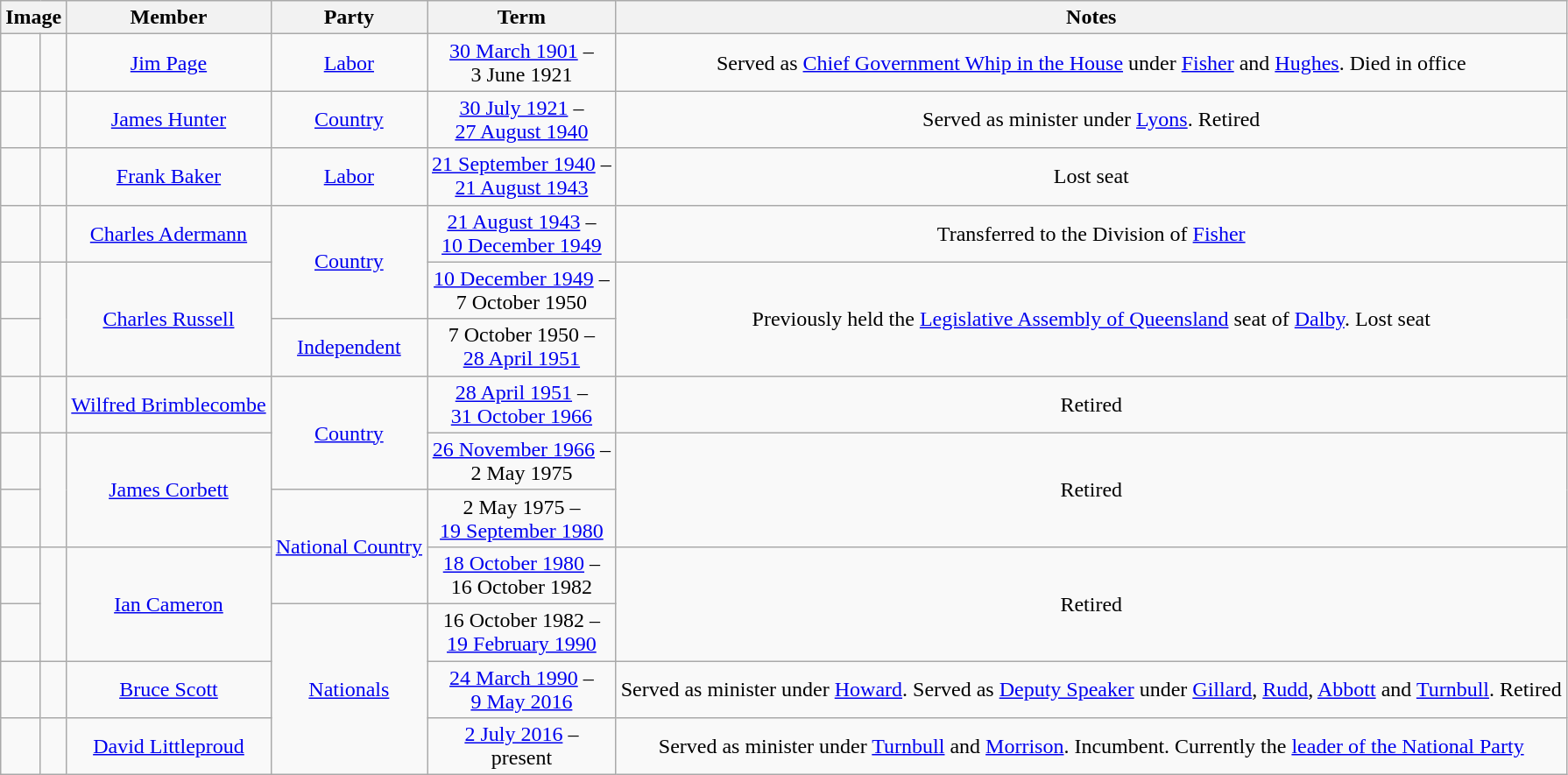<table class="wikitable" style="text-align:center">
<tr>
<th colspan=2>Image</th>
<th>Member</th>
<th>Party</th>
<th>Term</th>
<th>Notes</th>
</tr>
<tr>
<td> </td>
<td></td>
<td><a href='#'>Jim Page</a><br></td>
<td><a href='#'>Labor</a></td>
<td nowrap><a href='#'>30 March 1901</a> –<br>3 June 1921</td>
<td>Served as <a href='#'>Chief Government Whip in the House</a> under <a href='#'>Fisher</a> and <a href='#'>Hughes</a>. Died in office</td>
</tr>
<tr>
<td> </td>
<td></td>
<td><a href='#'>James Hunter</a><br></td>
<td><a href='#'>Country</a></td>
<td nowrap><a href='#'>30 July 1921</a> –<br><a href='#'>27 August 1940</a></td>
<td>Served as minister under <a href='#'>Lyons</a>. Retired</td>
</tr>
<tr>
<td> </td>
<td></td>
<td><a href='#'>Frank Baker</a><br></td>
<td><a href='#'>Labor</a></td>
<td nowrap><a href='#'>21 September 1940</a> –<br><a href='#'>21 August 1943</a></td>
<td>Lost seat</td>
</tr>
<tr>
<td> </td>
<td></td>
<td><a href='#'>Charles Adermann</a><br></td>
<td rowspan="2"><a href='#'>Country</a></td>
<td nowrap><a href='#'>21 August 1943</a> –<br><a href='#'>10 December 1949</a></td>
<td>Transferred to the Division of <a href='#'>Fisher</a></td>
</tr>
<tr>
<td> </td>
<td rowspan=2></td>
<td rowspan=2><a href='#'>Charles Russell</a><br></td>
<td nowrap><a href='#'>10 December 1949</a> –<br>7 October 1950</td>
<td rowspan=2>Previously held the <a href='#'>Legislative Assembly of Queensland</a> seat of <a href='#'>Dalby</a>. Lost seat</td>
</tr>
<tr>
<td> </td>
<td nowrap><a href='#'>Independent</a></td>
<td nowrap>7 October 1950 –<br><a href='#'>28 April 1951</a></td>
</tr>
<tr>
<td> </td>
<td></td>
<td><a href='#'>Wilfred Brimblecombe</a><br></td>
<td rowspan="2"><a href='#'>Country</a></td>
<td nowrap><a href='#'>28 April 1951</a> –<br><a href='#'>31 October 1966</a></td>
<td>Retired</td>
</tr>
<tr>
<td> </td>
<td rowspan=2></td>
<td rowspan=2><a href='#'>James Corbett</a><br></td>
<td nowrap><a href='#'>26 November 1966</a> –<br>2 May 1975</td>
<td rowspan=2>Retired</td>
</tr>
<tr>
<td> </td>
<td rowspan="2"><a href='#'>National Country</a></td>
<td nowrap>2 May 1975 –<br><a href='#'>19 September 1980</a></td>
</tr>
<tr>
<td> </td>
<td rowspan=2></td>
<td rowspan=2><a href='#'>Ian Cameron</a><br></td>
<td nowrap><a href='#'>18 October 1980</a> –<br>16 October 1982</td>
<td rowspan=2>Retired</td>
</tr>
<tr>
<td> </td>
<td rowspan="3"><a href='#'>Nationals</a></td>
<td nowrap>16 October 1982 –<br><a href='#'>19 February 1990</a></td>
</tr>
<tr>
<td> </td>
<td></td>
<td><a href='#'>Bruce Scott</a><br></td>
<td nowrap><a href='#'>24 March 1990</a> –<br><a href='#'>9 May 2016</a></td>
<td>Served as minister under <a href='#'>Howard</a>. Served as <a href='#'>Deputy Speaker</a> under <a href='#'>Gillard</a>, <a href='#'>Rudd</a>, <a href='#'>Abbott</a> and <a href='#'>Turnbull</a>. Retired</td>
</tr>
<tr>
<td> </td>
<td></td>
<td><a href='#'>David Littleproud</a><br></td>
<td nowrap><a href='#'>2 July 2016</a> –<br>present</td>
<td>Served as minister under <a href='#'>Turnbull</a> and <a href='#'>Morrison</a>. Incumbent. Currently the <a href='#'>leader of the National Party</a></td>
</tr>
</table>
